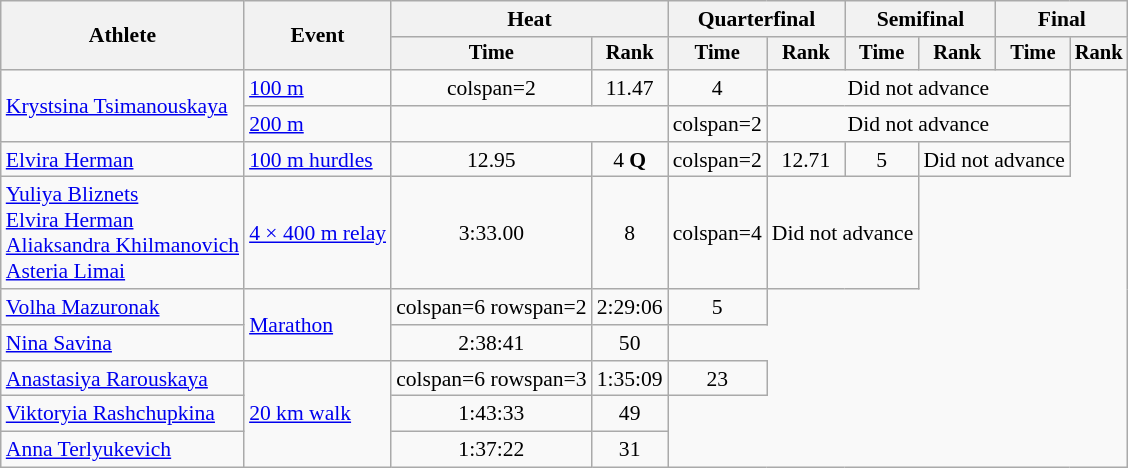<table class=wikitable style=font-size:90%;>
<tr>
<th rowspan=2>Athlete</th>
<th rowspan=2>Event</th>
<th colspan=2>Heat</th>
<th colspan=2>Quarterfinal</th>
<th colspan=2>Semifinal</th>
<th colspan=2>Final</th>
</tr>
<tr style=font-size:95%>
<th>Time</th>
<th>Rank</th>
<th>Time</th>
<th>Rank</th>
<th>Time</th>
<th>Rank</th>
<th>Time</th>
<th>Rank</th>
</tr>
<tr align=center>
<td align=left rowspan=2><a href='#'>Krystsina Tsimanouskaya</a></td>
<td align=left><a href='#'>100 m</a></td>
<td>colspan=2 </td>
<td>11.47</td>
<td>4</td>
<td colspan=4>Did not advance</td>
</tr>
<tr align=center>
<td align=left><a href='#'>200 m</a></td>
<td colspan=2></td>
<td>colspan=2 </td>
<td colspan=4>Did not advance</td>
</tr>
<tr align=center>
<td align=left><a href='#'>Elvira Herman</a></td>
<td align=left><a href='#'>100 m hurdles</a></td>
<td>12.95</td>
<td>4 <strong>Q</strong></td>
<td>colspan=2 </td>
<td>12.71</td>
<td>5</td>
<td colspan=2>Did not advance</td>
</tr>
<tr align=center>
<td align="left"><a href='#'>Yuliya Bliznets</a><br><a href='#'>Elvira Herman</a><br><a href='#'>Aliaksandra Khilmanovich</a><br><a href='#'>Asteria Limai</a></td>
<td align=left><a href='#'>4 × 400 m relay</a></td>
<td>3:33.00</td>
<td>8</td>
<td>colspan=4 </td>
<td colspan=2>Did not advance</td>
</tr>
<tr align="center">
<td align="left"><a href='#'>Volha Mazuronak</a></td>
<td rowspan="2" align="left"><a href='#'>Marathon</a></td>
<td>colspan=6 rowspan=2 </td>
<td>2:29:06</td>
<td>5</td>
</tr>
<tr align="center">
<td align="left"><a href='#'>Nina Savina</a></td>
<td>2:38:41</td>
<td>50</td>
</tr>
<tr align="center">
<td align="left"><a href='#'>Anastasiya Rarouskaya</a></td>
<td rowspan="3" align="left"><a href='#'>20 km walk</a></td>
<td>colspan=6 rowspan=3 </td>
<td>1:35:09</td>
<td>23</td>
</tr>
<tr align="center">
<td align="left"><a href='#'>Viktoryia Rashchupkina</a></td>
<td>1:43:33</td>
<td>49</td>
</tr>
<tr align="center">
<td align="left"><a href='#'>Anna Terlyukevich</a></td>
<td>1:37:22</td>
<td>31</td>
</tr>
</table>
